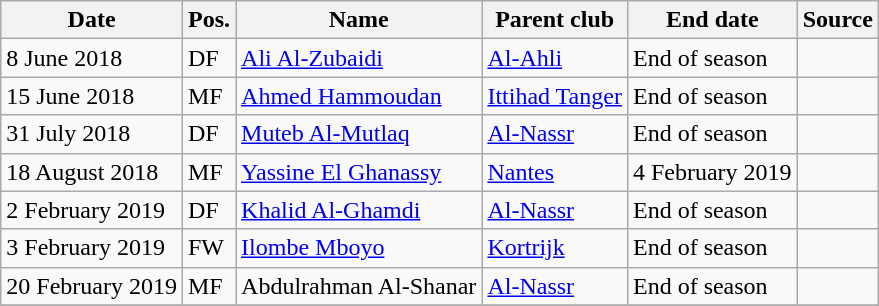<table class="wikitable" style="text-align:left">
<tr>
<th>Date</th>
<th>Pos.</th>
<th>Name</th>
<th>Parent club</th>
<th>End date</th>
<th>Source</th>
</tr>
<tr>
<td>8 June 2018</td>
<td>DF</td>
<td> <a href='#'>Ali Al-Zubaidi</a></td>
<td> <a href='#'>Al-Ahli</a></td>
<td>End of season</td>
<td></td>
</tr>
<tr>
<td>15 June 2018</td>
<td>MF</td>
<td> <a href='#'>Ahmed Hammoudan</a></td>
<td> <a href='#'>Ittihad Tanger</a></td>
<td>End of season</td>
<td></td>
</tr>
<tr>
<td>31 July 2018</td>
<td>DF</td>
<td> <a href='#'>Muteb Al-Mutlaq</a></td>
<td> <a href='#'>Al-Nassr</a></td>
<td>End of season</td>
<td></td>
</tr>
<tr>
<td>18 August 2018</td>
<td>MF</td>
<td> <a href='#'>Yassine El Ghanassy</a></td>
<td> <a href='#'>Nantes</a></td>
<td>4 February 2019</td>
<td></td>
</tr>
<tr>
<td>2 February 2019</td>
<td>DF</td>
<td> <a href='#'>Khalid Al-Ghamdi</a></td>
<td> <a href='#'>Al-Nassr</a></td>
<td>End of season</td>
<td></td>
</tr>
<tr>
<td>3 February 2019</td>
<td>FW</td>
<td> <a href='#'>Ilombe Mboyo</a></td>
<td> <a href='#'>Kortrijk</a></td>
<td>End of season</td>
<td></td>
</tr>
<tr>
<td>20 February 2019</td>
<td>MF</td>
<td> Abdulrahman Al-Shanar</td>
<td> <a href='#'>Al-Nassr</a></td>
<td>End of season</td>
<td></td>
</tr>
<tr>
</tr>
</table>
